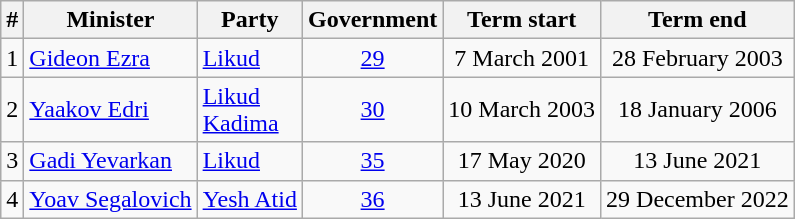<table class=wikitable style=text-align:center>
<tr>
<th>#</th>
<th>Minister</th>
<th>Party</th>
<th>Government</th>
<th>Term start</th>
<th>Term end</th>
</tr>
<tr>
<td>1</td>
<td align=left><a href='#'>Gideon Ezra</a></td>
<td align=left><a href='#'>Likud</a></td>
<td><a href='#'>29</a></td>
<td>7 March 2001</td>
<td>28 February 2003</td>
</tr>
<tr>
<td>2</td>
<td align=left><a href='#'>Yaakov Edri</a></td>
<td align=left><a href='#'>Likud</a><br><a href='#'>Kadima</a></td>
<td><a href='#'>30</a></td>
<td>10 March 2003</td>
<td>18 January 2006</td>
</tr>
<tr>
<td>3</td>
<td align=left><a href='#'>Gadi Yevarkan</a></td>
<td align=left><a href='#'>Likud</a></td>
<td><a href='#'>35</a></td>
<td>17 May 2020</td>
<td>13 June 2021</td>
</tr>
<tr>
<td>4</td>
<td align=left><a href='#'>Yoav Segalovich</a></td>
<td align=left><a href='#'>Yesh Atid</a></td>
<td><a href='#'>36</a></td>
<td>13 June 2021</td>
<td>29 December 2022</td>
</tr>
</table>
